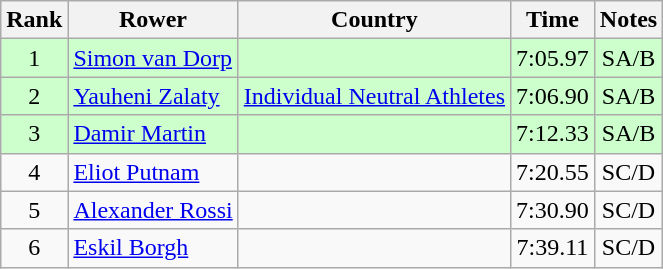<table class="wikitable" style="text-align:center">
<tr>
<th>Rank</th>
<th>Rower</th>
<th>Country</th>
<th>Time</th>
<th>Notes</th>
</tr>
<tr bgcolor=ccffcc>
<td>1</td>
<td align="left"><a href='#'>Simon van Dorp</a></td>
<td align="left"></td>
<td>7:05.97</td>
<td>SA/B</td>
</tr>
<tr bgcolor=ccffcc>
<td>2</td>
<td align="left"><a href='#'>Yauheni Zalaty</a></td>
<td align="left"><a href='#'>Individual Neutral Athletes</a></td>
<td>7:06.90</td>
<td>SA/B</td>
</tr>
<tr bgcolor=ccffcc>
<td>3</td>
<td align="left"><a href='#'>Damir Martin</a></td>
<td align="left"></td>
<td>7:12.33</td>
<td>SA/B</td>
</tr>
<tr>
<td>4</td>
<td align="left"><a href='#'>Eliot Putnam</a></td>
<td align="left"></td>
<td>7:20.55</td>
<td>SC/D</td>
</tr>
<tr>
<td>5</td>
<td align="left"><a href='#'>Alexander Rossi</a></td>
<td align="left"></td>
<td>7:30.90</td>
<td>SC/D</td>
</tr>
<tr>
<td>6</td>
<td align="left"><a href='#'>Eskil Borgh</a></td>
<td align="left"></td>
<td>7:39.11</td>
<td>SC/D</td>
</tr>
</table>
